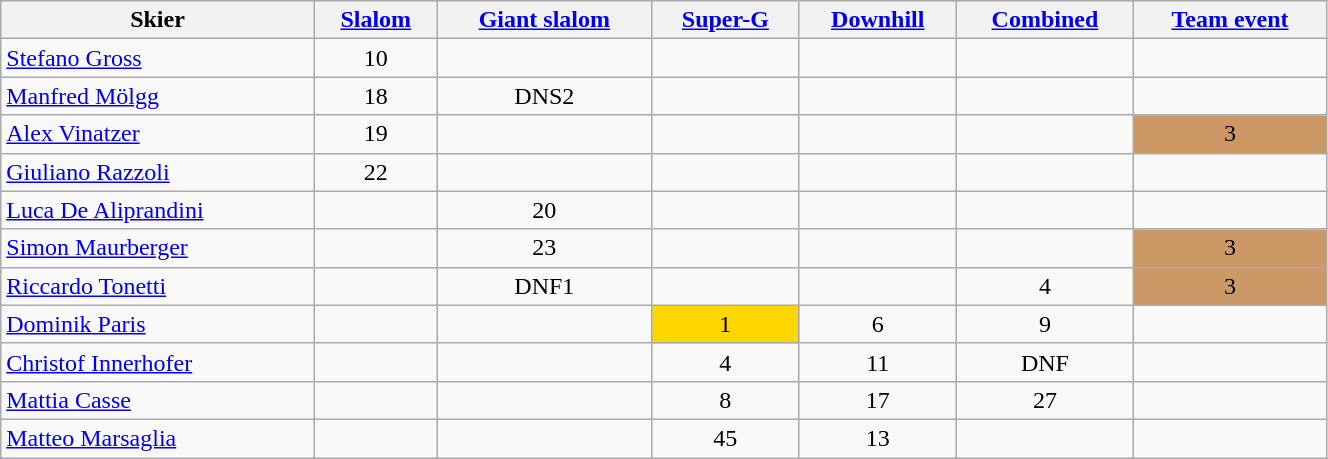<table class="wikitable" width=70% style="font-size:100%; text-align:center;">
<tr>
<th>Skier</th>
<th><a href='#'>Slalom</a></th>
<th><a href='#'>Giant slalom</a></th>
<th><a href='#'>Super-G</a></th>
<th><a href='#'>Downhill</a></th>
<th><a href='#'>Combined</a></th>
<th><a href='#'>Team event</a></th>
</tr>
<tr>
<td align=left><a href='#'>Stefano Gross</a></td>
<td>10</td>
<td></td>
<td></td>
<td></td>
<td></td>
<td></td>
</tr>
<tr>
<td align=left><a href='#'>Manfred Mölgg</a></td>
<td>18</td>
<td>DNS2</td>
<td></td>
<td></td>
<td></td>
<td></td>
</tr>
<tr>
<td align=left><a href='#'>Alex Vinatzer</a></td>
<td>19</td>
<td></td>
<td></td>
<td></td>
<td></td>
<td bgcolor=cc9966>3</td>
</tr>
<tr>
<td align=left><a href='#'>Giuliano Razzoli</a></td>
<td>22</td>
<td></td>
<td></td>
<td></td>
<td></td>
<td></td>
</tr>
<tr>
<td align=left><a href='#'>Luca De Aliprandini</a></td>
<td></td>
<td>20</td>
<td></td>
<td></td>
<td></td>
<td></td>
</tr>
<tr>
<td align=left><a href='#'>Simon Maurberger</a></td>
<td></td>
<td>23</td>
<td></td>
<td></td>
<td></td>
<td bgcolor=cc9966>3</td>
</tr>
<tr>
<td align=left><a href='#'>Riccardo Tonetti</a></td>
<td></td>
<td>DNF1</td>
<td></td>
<td></td>
<td>4</td>
<td bgcolor=cc9966>3</td>
</tr>
<tr>
<td align=left><a href='#'>Dominik Paris</a></td>
<td></td>
<td></td>
<td bgcolor=gold>1</td>
<td>6</td>
<td>9</td>
<td></td>
</tr>
<tr>
<td align=left><a href='#'>Christof Innerhofer</a></td>
<td></td>
<td></td>
<td>4</td>
<td>11</td>
<td>DNF</td>
<td></td>
</tr>
<tr>
<td align=left><a href='#'>Mattia Casse</a></td>
<td></td>
<td></td>
<td>8</td>
<td>17</td>
<td>27</td>
<td></td>
</tr>
<tr>
<td align=left><a href='#'>Matteo Marsaglia</a></td>
<td></td>
<td></td>
<td>45</td>
<td>13</td>
<td></td>
<td></td>
</tr>
</table>
